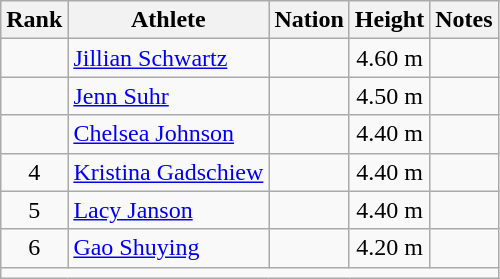<table class="wikitable mw-datatable sortable" style="text-align:center;">
<tr>
<th>Rank</th>
<th>Athlete</th>
<th>Nation</th>
<th>Height</th>
<th>Notes</th>
</tr>
<tr>
<td></td>
<td align=left><a href='#'>Jillian Schwartz</a></td>
<td align=left></td>
<td>4.60 m</td>
<td></td>
</tr>
<tr>
<td></td>
<td align=left><a href='#'>Jenn Suhr</a></td>
<td align=left></td>
<td>4.50 m</td>
<td></td>
</tr>
<tr>
<td></td>
<td align=left><a href='#'>Chelsea Johnson</a></td>
<td align=left></td>
<td>4.40 m</td>
<td></td>
</tr>
<tr>
<td>4</td>
<td align=left><a href='#'>Kristina Gadschiew</a></td>
<td align=left></td>
<td>4.40 m</td>
<td></td>
</tr>
<tr>
<td>5</td>
<td align=left><a href='#'>Lacy Janson</a></td>
<td align=left></td>
<td>4.40 m</td>
<td></td>
</tr>
<tr>
<td>6</td>
<td align=left><a href='#'>Gao Shuying</a></td>
<td align=left></td>
<td>4.20 m</td>
<td></td>
</tr>
<tr class="sortbottom">
<td colspan=5></td>
</tr>
</table>
